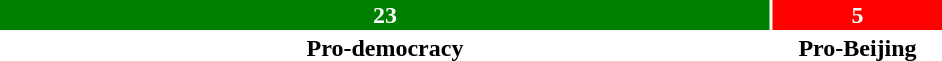<table style="width:50%; text-align:center;">
<tr style="color:white;">
<td style="background:green; width:82%;"><strong>23</strong></td>
<td style="background:red; width:18%;"><strong>5</strong></td>
</tr>
<tr>
<td><span><strong>Pro-democracy</strong></span></td>
<td><span><strong>Pro-Beijing</strong></span></td>
</tr>
</table>
